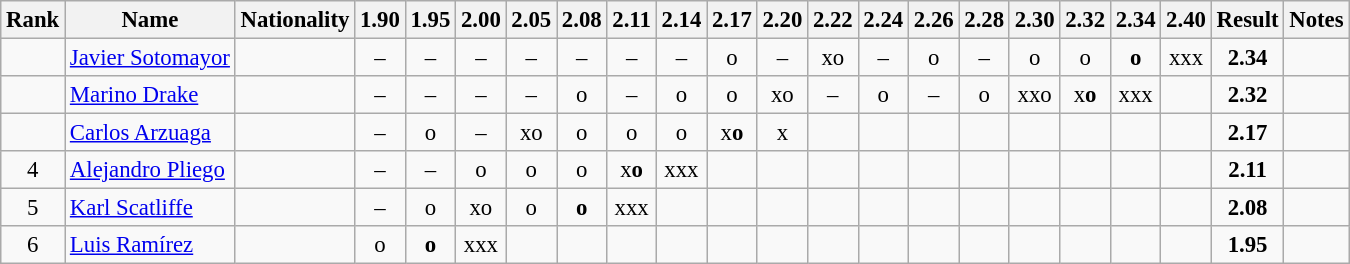<table class="wikitable sortable" style="text-align:center;font-size:95%">
<tr>
<th>Rank</th>
<th>Name</th>
<th>Nationality</th>
<th>1.90</th>
<th>1.95</th>
<th>2.00</th>
<th>2.05</th>
<th>2.08</th>
<th>2.11</th>
<th>2.14</th>
<th>2.17</th>
<th>2.20</th>
<th>2.22</th>
<th>2.24</th>
<th>2.26</th>
<th>2.28</th>
<th>2.30</th>
<th>2.32</th>
<th>2.34</th>
<th>2.40</th>
<th>Result</th>
<th>Notes</th>
</tr>
<tr>
<td></td>
<td align=left><a href='#'>Javier Sotomayor</a></td>
<td align=left></td>
<td>–</td>
<td>–</td>
<td>–</td>
<td>–</td>
<td>–</td>
<td>–</td>
<td>–</td>
<td>o</td>
<td>–</td>
<td>xo</td>
<td>–</td>
<td>o</td>
<td>–</td>
<td>o</td>
<td>o</td>
<td><strong>o</strong></td>
<td>xxx</td>
<td><strong>2.34</strong></td>
<td></td>
</tr>
<tr>
<td></td>
<td align=left><a href='#'>Marino Drake</a></td>
<td align=left></td>
<td>–</td>
<td>–</td>
<td>–</td>
<td>–</td>
<td>o</td>
<td>–</td>
<td>o</td>
<td>o</td>
<td>xo</td>
<td>–</td>
<td>o</td>
<td>–</td>
<td>o</td>
<td>xxo</td>
<td>x<strong>o</strong></td>
<td>xxx</td>
<td></td>
<td><strong>2.32</strong></td>
<td></td>
</tr>
<tr>
<td></td>
<td align=left><a href='#'>Carlos Arzuaga</a></td>
<td align=left></td>
<td>–</td>
<td>o</td>
<td>–</td>
<td>xo</td>
<td>o</td>
<td>o</td>
<td>o</td>
<td>x<strong>o</strong></td>
<td>x</td>
<td></td>
<td></td>
<td></td>
<td></td>
<td></td>
<td></td>
<td></td>
<td></td>
<td><strong>2.17</strong></td>
<td></td>
</tr>
<tr>
<td>4</td>
<td align=left><a href='#'>Alejandro Pliego</a></td>
<td align=left></td>
<td>–</td>
<td>–</td>
<td>o</td>
<td>o</td>
<td>o</td>
<td>x<strong>o</strong></td>
<td>xxx</td>
<td></td>
<td></td>
<td></td>
<td></td>
<td></td>
<td></td>
<td></td>
<td></td>
<td></td>
<td></td>
<td><strong>2.11</strong></td>
<td></td>
</tr>
<tr>
<td>5</td>
<td align=left><a href='#'>Karl Scatliffe</a></td>
<td align=left></td>
<td>–</td>
<td>o</td>
<td>xo</td>
<td>o</td>
<td><strong>o</strong></td>
<td>xxx</td>
<td></td>
<td></td>
<td></td>
<td></td>
<td></td>
<td></td>
<td></td>
<td></td>
<td></td>
<td></td>
<td></td>
<td><strong>2.08</strong></td>
<td></td>
</tr>
<tr>
<td>6</td>
<td align=left><a href='#'>Luis Ramírez</a></td>
<td align=left></td>
<td>o</td>
<td><strong>o</strong></td>
<td>xxx</td>
<td></td>
<td></td>
<td></td>
<td></td>
<td></td>
<td></td>
<td></td>
<td></td>
<td></td>
<td></td>
<td></td>
<td></td>
<td></td>
<td></td>
<td><strong>1.95</strong></td>
<td></td>
</tr>
</table>
